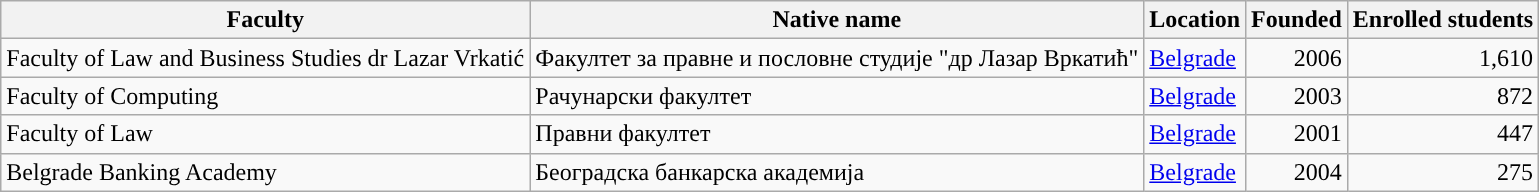<table class="wikitable sortable">
<tr>
<th>Faculty</th>
<th>Native name</th>
<th>Location</th>
<th>Founded</th>
<th>Enrolled students</th>
</tr>
<tr>
<td>Faculty of Law and Business Studies dr Lazar Vrkatić</td>
<td>Факултет за правне и пословне студије "др Лазар Вркатић"</td>
<td><a href='#'>Belgrade</a></td>
<td style="text-align:right">2006</td>
<td style="text-align:right">1,610</td>
</tr>
<tr>
<td>Faculty of Computing</td>
<td>Рачунарски факултет</td>
<td><a href='#'>Belgrade</a></td>
<td style="text-align:right">2003</td>
<td style="text-align:right">872</td>
</tr>
<tr>
<td>Faculty of Law</td>
<td>Правни факултет</td>
<td><a href='#'>Belgrade</a></td>
<td style="text-align:right">2001</td>
<td style="text-align:right">447</td>
</tr>
<tr>
<td>Belgrade Banking Academy</td>
<td>Београдска банкарска академија</td>
<td><a href='#'>Belgrade</a></td>
<td style="text-align:right">2004</td>
<td style="text-align:right">275</td>
</tr>
</table>
